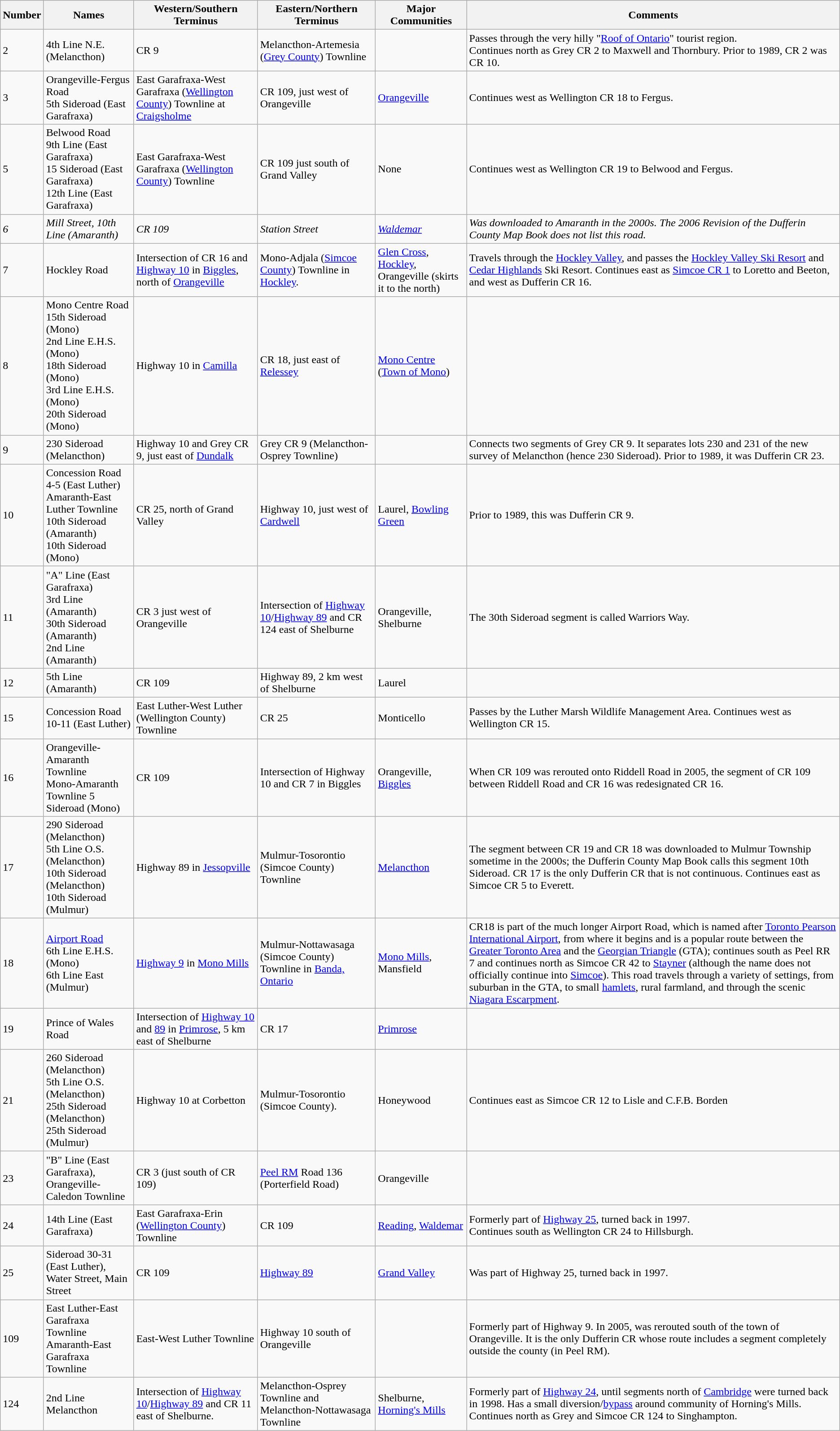<table class="wikitable">
<tr>
<th>Number</th>
<th>Names</th>
<th>Western/Southern Terminus</th>
<th>Eastern/Northern Terminus</th>
<th>Major Communities</th>
<th>Comments</th>
</tr>
<tr>
<td>2</td>
<td>4th Line N.E. (Melancthon)</td>
<td>CR 9</td>
<td>Melancthon-Artemesia (<a href='#'>Grey County</a>) Townline</td>
<td></td>
<td>Passes through the very hilly "<a href='#'>Roof of Ontario</a>" tourist region.<br>Continues north as Grey CR 2 to Maxwell and Thornbury.
Prior to 1989, CR 2 was CR 10.</td>
</tr>
<tr>
<td>3</td>
<td>Orangeville-Fergus Road<br>5th Sideroad (East Garafraxa)</td>
<td>East Garafraxa-West Garafraxa (<a href='#'>Wellington County</a>) Townline at <a href='#'>Craigsholme</a></td>
<td>CR 109, just west of Orangeville</td>
<td><a href='#'>Orangeville</a></td>
<td>Continues west as Wellington CR 18 to Fergus.</td>
</tr>
<tr>
<td>5</td>
<td>Belwood Road<br>9th Line (East Garafraxa)<br>15 Sideroad (East Garafraxa)<br>12th Line (East Garafraxa)</td>
<td>East Garafraxa-West Garafraxa (<a href='#'>Wellington County</a>) Townline</td>
<td>CR 109 just south of Grand Valley</td>
<td>None</td>
<td>Continues west as Wellington CR 19 to Belwood and Fergus.</td>
</tr>
<tr>
<td><em>6</em></td>
<td><em>Mill Street, 10th Line (Amaranth)</em></td>
<td><em>CR 109</em></td>
<td><em>Station Street</em></td>
<td><em><a href='#'>Waldemar</a></em></td>
<td><em>Was downloaded to Amaranth in the 2000s. The 2006 Revision of the Dufferin County Map Book does not list this road.</em></td>
</tr>
<tr>
<td>7</td>
<td>Hockley Road</td>
<td>Intersection of CR 16 and <a href='#'>Highway 10</a> in <a href='#'>Biggles</a>,  north of <a href='#'>Orangeville</a></td>
<td>Mono-Adjala (<a href='#'>Simcoe County</a>) Townline in <a href='#'>Hockley</a>.</td>
<td><a href='#'>Glen Cross</a>, <a href='#'>Hockley</a>, Orangeville (skirts it to the north)</td>
<td>Travels through the <a href='#'>Hockley Valley</a>, and passes the <a href='#'>Hockley Valley Ski Resort</a> and <a href='#'>Cedar Highlands</a> Ski Resort. Continues east as  <a href='#'>Simcoe CR 1</a> to Loretto and Beeton, and west as Dufferin CR 16.</td>
</tr>
<tr>
<td>8</td>
<td>Mono Centre Road<br>15th Sideroad (Mono)<br>2nd Line E.H.S. (Mono)<br>18th Sideroad (Mono)<br>3rd Line E.H.S. (Mono)<br>20th Sideroad (Mono)</td>
<td>Highway 10 in <a href='#'>Camilla</a></td>
<td>CR 18, just east of <a href='#'>Relessey</a></td>
<td><a href='#'>Mono Centre</a> (<a href='#'>Town of Mono</a>)</td>
<td></td>
</tr>
<tr>
<td>9</td>
<td>230 Sideroad (Melancthon)</td>
<td>Highway 10 and Grey CR 9, just east of <a href='#'>Dundalk</a></td>
<td>Grey CR 9 (Melancthon-Osprey Townline)</td>
<td></td>
<td>Connects two segments of Grey CR 9. It separates lots 230 and 231 of the new<br>survey of Melancthon (hence 230 Sideroad). Prior to 1989, it was Dufferin CR 23.</td>
</tr>
<tr>
<td>10</td>
<td>Concession Road 4-5 (East Luther)<br>Amaranth-East Luther Townline<br>10th Sideroad (Amaranth)<br>10th Sideroad (Mono)</td>
<td>CR 25, north of Grand Valley</td>
<td>Highway 10, just west of <a href='#'>Cardwell</a></td>
<td>Laurel, <a href='#'>Bowling Green</a></td>
<td>Prior to 1989, this was Dufferin CR 9.</td>
</tr>
<tr>
<td>11</td>
<td>"A" Line (East Garafraxa)<br>3rd Line (Amaranth)<br>30th Sideroad (Amaranth)<br>2nd Line (Amaranth)</td>
<td>CR 3 just west of Orangeville</td>
<td>Intersection of <a href='#'>Highway 10</a>/<a href='#'>Highway 89</a> and CR 124  east of Shelburne</td>
<td>Orangeville, Shelburne</td>
<td>The 30th Sideroad segment is called Warriors Way.</td>
</tr>
<tr>
<td>12</td>
<td>5th Line (Amaranth)</td>
<td>CR 109</td>
<td>Highway 89, 2 km west of Shelburne</td>
<td>Laurel</td>
<td></td>
</tr>
<tr>
<td>15</td>
<td>Concession Road 10-11 (East Luther)</td>
<td>East Luther-West Luther (Wellington County) Townline</td>
<td>CR 25</td>
<td>Monticello</td>
<td>Passes by the Luther Marsh Wildlife Management Area. Continues west as Wellington CR 15.</td>
</tr>
<tr>
<td>16</td>
<td>Orangeville-Amaranth Townline<br>Mono-Amaranth Townline
5 Sideroad (Mono)</td>
<td>CR 109</td>
<td>Intersection of Highway 10 and CR 7 in Biggles</td>
<td>Orangeville, <a href='#'>Biggles</a></td>
<td>When CR 109 was rerouted onto Riddell Road in 2005, the segment of CR 109<br>between Riddell Road and CR 16 was redesignated CR 16.</td>
</tr>
<tr>
<td>17</td>
<td>290 Sideroad (Melancthon)<br>5th Line O.S. (Melancthon)<br>10th Sideroad (Melancthon)<br>10th Sideroad (Mulmur)</td>
<td>Highway 89 in <a href='#'>Jessopville</a></td>
<td>Mulmur-Tosorontio (Simcoe County) Townline</td>
<td><a href='#'>Melancthon</a></td>
<td>The segment between CR 19 and CR 18 was downloaded to Mulmur Township sometime in the 2000s; the Dufferin County Map Book calls this segment 10th Sideroad. CR 17 is the only Dufferin CR that is not continuous. Continues east as Simcoe CR 5 to Everett.</td>
</tr>
<tr>
<td>18</td>
<td><a href='#'>Airport Road</a><br>6th Line E.H.S. (Mono)<br>6th Line East (Mulmur)</td>
<td><a href='#'>Highway 9</a> in <a href='#'>Mono Mills</a></td>
<td>Mulmur-Nottawasaga (Simcoe County) Townline in <a href='#'>Banda, Ontario</a></td>
<td><a href='#'>Mono Mills</a>, Mansfield</td>
<td>CR18 is part of the much longer Airport Road, which is named after <a href='#'>Toronto Pearson International Airport</a>, from where it begins and is a popular route between the <a href='#'>Greater Toronto Area</a> and the <a href='#'>Georgian Triangle</a> (GTA); continues south as Peel RR 7 and continues north as Simcoe CR 42 to <a href='#'>Stayner</a> (although the name does not officially continue into <a href='#'>Simcoe</a>). This road travels through a variety of settings, from suburban in the GTA, to small <a href='#'>hamlets</a>, rural farmland, and through the scenic <a href='#'>Niagara Escarpment</a>.</td>
</tr>
<tr>
<td>19</td>
<td>Prince of Wales Road</td>
<td>Intersection of <a href='#'>Highway 10</a> and <a href='#'>89</a> in <a href='#'>Primrose</a>, 5 km east of Shelburne</td>
<td>CR 17</td>
<td><a href='#'>Primrose</a></td>
<td></td>
</tr>
<tr>
<td>21</td>
<td>260 Sideroad (Melancthon)<br>5th Line O.S. (Melancthon)<br>25th Sideroad (Melancthon)<br>25th Sideroad (Mulmur)</td>
<td>Highway 10 at Corbetton</td>
<td>Mulmur-Tosorontio (Simcoe County).</td>
<td>Honeywood</td>
<td>Continues east as Simcoe CR 12 to Lisle and C.F.B. Borden</td>
</tr>
<tr>
<td>23</td>
<td>"B" Line (East Garafraxa), Orangeville-Caledon Townline</td>
<td>CR 3 (just south of CR 109)</td>
<td><a href='#'>Peel RM</a> Road 136 (Porterfield Road)</td>
<td>Orangeville</td>
<td></td>
</tr>
<tr>
<td>24</td>
<td>14th Line (East Garafraxa)</td>
<td>East Garafraxa-Erin (<a href='#'>Wellington County</a>) Townline</td>
<td>CR 109</td>
<td><a href='#'>Reading</a>, <a href='#'>Waldemar</a></td>
<td>Formerly part of <a href='#'>Highway 25</a>, turned back in 1997.<br>Continues south as Wellington CR 24 to Hillsburgh.</td>
</tr>
<tr>
<td>25</td>
<td>Sideroad 30-31 (East Luther), Water Street, Main Street</td>
<td>CR 109</td>
<td><a href='#'>Highway 89</a></td>
<td><a href='#'>Grand Valley</a></td>
<td>Was part of Highway 25, turned back in 1997.</td>
</tr>
<tr>
<td>109</td>
<td>East Luther-East Garafraxa Townline<br>Amaranth-East Garafraxa Townline</td>
<td>East-West Luther Townline</td>
<td>Highway 10 south of Orangeville</td>
<td></td>
<td>Formerly part of Highway 9. In 2005, was rerouted south of the town of<br>Orangeville. It is the only Dufferin CR whose route includes a segment completely outside the county (in Peel RM).</td>
</tr>
<tr>
<td>124</td>
<td>2nd Line Melancthon</td>
<td>Intersection of <a href='#'>Highway 10</a>/<a href='#'>Highway 89</a> and CR 11  east of Shelburne.</td>
<td>Melancthon-Osprey Townline and Melancthon-Nottawasaga Townline</td>
<td>Shelburne, <a href='#'>Horning's Mills</a></td>
<td>Formerly part of <a href='#'>Highway 24</a>, until segments north of <a href='#'>Cambridge</a> were turned back in 1998. Has a small diversion/<a href='#'>bypass</a> around community of Horning's Mills. Continues north as Grey and Simcoe CR 124 to Singhampton.</td>
</tr>
</table>
